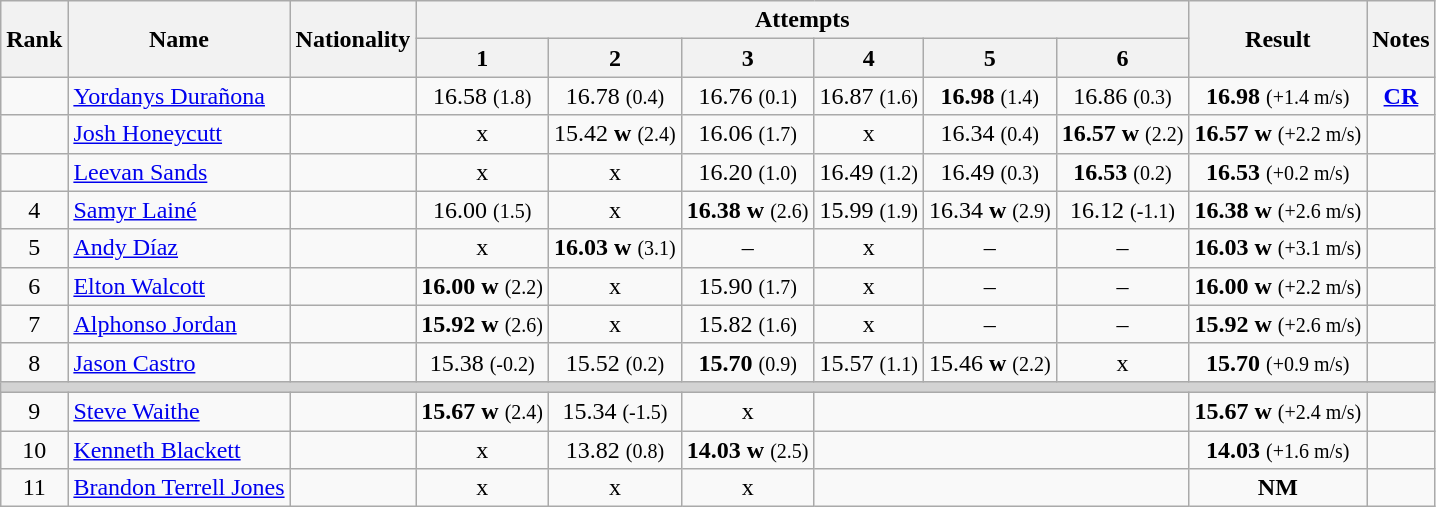<table class="wikitable sortable" style="text-align:center">
<tr>
<th rowspan=2>Rank</th>
<th rowspan=2>Name</th>
<th rowspan=2>Nationality</th>
<th colspan=6>Attempts</th>
<th rowspan=2>Result</th>
<th rowspan=2>Notes</th>
</tr>
<tr>
<th>1</th>
<th>2</th>
<th>3</th>
<th>4</th>
<th>5</th>
<th>6</th>
</tr>
<tr>
<td align=center></td>
<td align=left><a href='#'>Yordanys Durañona</a></td>
<td align=left></td>
<td>16.58 <small>(1.8)</small></td>
<td>16.78 <small>(0.4)</small></td>
<td>16.76 <small>(0.1)</small></td>
<td>16.87 <small>(1.6)</small></td>
<td><strong>16.98</strong> <small>(1.4)</small></td>
<td>16.86 <small>(0.3)</small></td>
<td><strong>16.98</strong> <small>(+1.4 m/s)</small></td>
<td><strong><a href='#'>CR</a></strong></td>
</tr>
<tr>
<td align=center></td>
<td align=left><a href='#'>Josh Honeycutt</a></td>
<td align=left></td>
<td>x</td>
<td>15.42 <strong>w</strong> <small>(2.4)</small></td>
<td>16.06 <small>(1.7)</small></td>
<td>x</td>
<td>16.34 <small>(0.4)</small></td>
<td><strong>16.57</strong> <strong>w</strong> <small>(2.2)</small></td>
<td><strong>16.57</strong> <strong>w</strong> <small>(+2.2 m/s)</small></td>
<td></td>
</tr>
<tr>
<td align=center></td>
<td align=left><a href='#'>Leevan Sands</a></td>
<td align=left></td>
<td>x</td>
<td>x</td>
<td>16.20 <small>(1.0)</small></td>
<td>16.49 <small>(1.2)</small></td>
<td>16.49 <small>(0.3)</small></td>
<td><strong>16.53</strong> <small>(0.2)</small></td>
<td><strong>16.53</strong> <small>(+0.2 m/s)</small></td>
<td></td>
</tr>
<tr>
<td align=center>4</td>
<td align=left><a href='#'>Samyr Lainé</a></td>
<td align=left></td>
<td>16.00 <small>(1.5)</small></td>
<td>x</td>
<td><strong>16.38</strong> <strong>w</strong> <small>(2.6)</small></td>
<td>15.99 <small>(1.9)</small></td>
<td>16.34 <strong>w</strong> <small>(2.9)</small></td>
<td>16.12 <small>(-1.1)</small></td>
<td><strong>16.38</strong> <strong>w</strong> <small>(+2.6 m/s)</small></td>
<td></td>
</tr>
<tr>
<td align=center>5</td>
<td align=left><a href='#'>Andy Díaz</a></td>
<td align=left></td>
<td>x</td>
<td><strong>16.03</strong> <strong>w</strong> <small>(3.1)</small></td>
<td>–</td>
<td>x</td>
<td>–</td>
<td>–</td>
<td><strong>16.03</strong> <strong>w</strong> <small>(+3.1 m/s)</small></td>
<td></td>
</tr>
<tr>
<td align=center>6</td>
<td align=left><a href='#'>Elton Walcott</a></td>
<td align=left></td>
<td><strong>16.00</strong> <strong>w</strong> <small>(2.2)</small></td>
<td>x</td>
<td>15.90 <small>(1.7)</small></td>
<td>x</td>
<td>–</td>
<td>–</td>
<td><strong>16.00</strong> <strong>w</strong> <small>(+2.2 m/s)</small></td>
<td></td>
</tr>
<tr>
<td align=center>7</td>
<td align=left><a href='#'>Alphonso Jordan</a></td>
<td align=left></td>
<td><strong>15.92</strong> <strong>w</strong> <small>(2.6)</small></td>
<td>x</td>
<td>15.82 <small>(1.6)</small></td>
<td>x</td>
<td>–</td>
<td>–</td>
<td><strong>15.92</strong> <strong>w</strong> <small>(+2.6 m/s)</small></td>
<td></td>
</tr>
<tr>
<td align=center>8</td>
<td align=left><a href='#'>Jason Castro</a></td>
<td align=left></td>
<td>15.38 <small>(-0.2)</small></td>
<td>15.52 <small>(0.2)</small></td>
<td><strong>15.70</strong> <small>(0.9)</small></td>
<td>15.57 <small>(1.1)</small></td>
<td>15.46 <strong>w</strong> <small>(2.2)</small></td>
<td>x</td>
<td><strong>15.70</strong> <small>(+0.9 m/s)</small></td>
<td></td>
</tr>
<tr>
<td colspan=11 bgcolor=lightgray></td>
</tr>
<tr>
<td align=center>9</td>
<td align=left><a href='#'>Steve Waithe</a></td>
<td align=left></td>
<td><strong>15.67</strong> <strong>w</strong> <small>(2.4)</small></td>
<td>15.34 <small>(-1.5)</small></td>
<td>x</td>
<td colspan=3></td>
<td><strong>15.67</strong> <strong>w</strong> <small>(+2.4 m/s)</small></td>
<td></td>
</tr>
<tr>
<td align=center>10</td>
<td align=left><a href='#'>Kenneth Blackett</a></td>
<td align=left></td>
<td>x</td>
<td>13.82 <small>(0.8)</small></td>
<td><strong>14.03</strong> <strong>w</strong> <small>(2.5)</small></td>
<td colspan=3></td>
<td><strong>14.03</strong> <small>(+1.6 m/s)</small></td>
<td></td>
</tr>
<tr>
<td align=center>11</td>
<td align=left><a href='#'>Brandon Terrell Jones</a></td>
<td align=left></td>
<td>x</td>
<td>x</td>
<td>x</td>
<td colspan=3></td>
<td><strong>NM</strong></td>
<td></td>
</tr>
</table>
